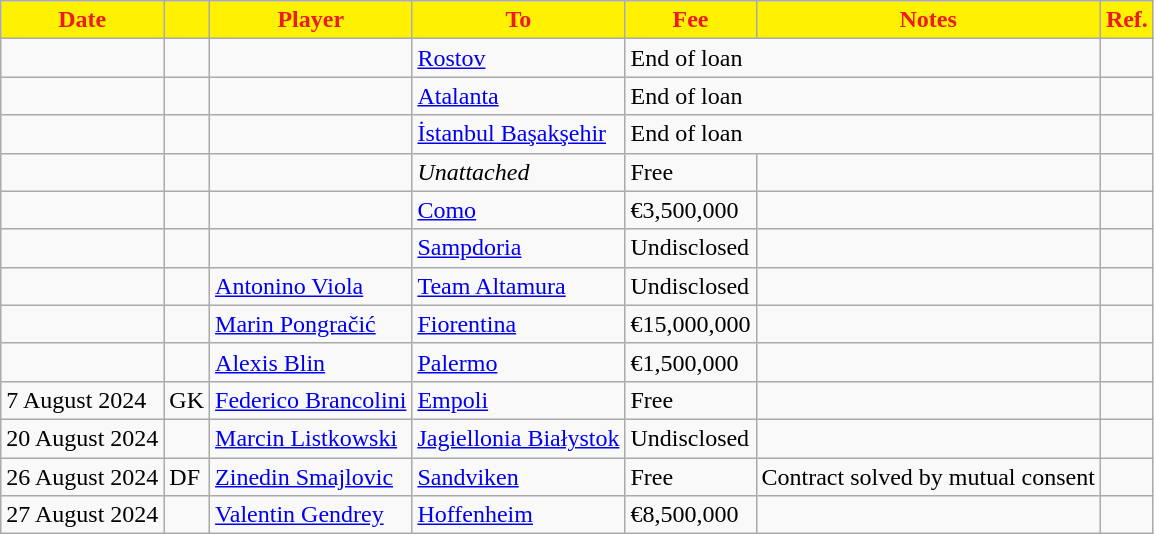<table class="wikitable plainrowheaders">
<tr>
<th style="background:#fff200; color:#ed1b23; text-align:center;">Date</th>
<th style="background:#fff200; color:#ed1b23; text-align:center;"></th>
<th style="background:#fff200; color:#ed1b23; text-align:center;">Player</th>
<th style="background:#fff200; color:#ed1b23; text-align:center;">To</th>
<th style="background:#fff200; color:#ed1b23; text-align:center;">Fee</th>
<th style="background:#fff200; color:#ed1b23; text-align:center;">Notes</th>
<th style="background:#fff200; color:#ed1b23; text-align:center;">Ref.</th>
</tr>
<tr>
<td></td>
<td align="center"></td>
<td></td>
<td> <a href='#'>Rostov</a></td>
<td colspan="2">End of loan</td>
<td></td>
</tr>
<tr>
<td></td>
<td align="center"></td>
<td></td>
<td> <a href='#'>Atalanta</a></td>
<td colspan="2">End of loan</td>
<td></td>
</tr>
<tr>
<td></td>
<td align="center"></td>
<td></td>
<td> <a href='#'>İstanbul Başakşehir</a></td>
<td colspan="2">End of loan</td>
<td></td>
</tr>
<tr>
<td></td>
<td align="center"></td>
<td></td>
<td><em>Unattached</em></td>
<td>Free</td>
<td></td>
<td></td>
</tr>
<tr>
<td></td>
<td align="center"></td>
<td></td>
<td> <a href='#'>Como</a></td>
<td>€3,500,000</td>
<td></td>
<td></td>
</tr>
<tr>
<td></td>
<td align="center"></td>
<td></td>
<td> <a href='#'>Sampdoria</a></td>
<td>Undisclosed</td>
<td></td>
<td></td>
</tr>
<tr>
<td></td>
<td align="center"></td>
<td> <a href='#'>Antonino Viola</a></td>
<td> <a href='#'>Team Altamura</a></td>
<td>Undisclosed</td>
<td></td>
<td></td>
</tr>
<tr>
<td></td>
<td align="center"></td>
<td> <a href='#'>Marin Pongračić</a></td>
<td> <a href='#'>Fiorentina</a></td>
<td>€15,000,000</td>
<td></td>
<td></td>
</tr>
<tr>
<td></td>
<td align="center"></td>
<td> <a href='#'>Alexis Blin</a></td>
<td> <a href='#'>Palermo</a></td>
<td>€1,500,000</td>
<td></td>
<td></td>
</tr>
<tr>
<td>7 August 2024</td>
<td>GK</td>
<td> <a href='#'>Federico Brancolini</a></td>
<td> <a href='#'>Empoli</a></td>
<td>Free</td>
<td></td>
<td></td>
</tr>
<tr>
<td>20 August 2024</td>
<td></td>
<td> <a href='#'>Marcin Listkowski</a></td>
<td> <a href='#'>Jagiellonia Białystok</a></td>
<td>Undisclosed</td>
<td></td>
<td></td>
</tr>
<tr>
<td>26 August 2024</td>
<td>DF</td>
<td> <a href='#'>Zinedin Smajlovic</a></td>
<td> <a href='#'>Sandviken</a></td>
<td>Free</td>
<td>Contract solved by mutual consent</td>
<td></td>
</tr>
<tr>
<td>27 August 2024</td>
<td></td>
<td> <a href='#'>Valentin Gendrey</a></td>
<td> <a href='#'>Hoffenheim</a></td>
<td>€8,500,000</td>
<td></td>
<td></td>
</tr>
</table>
